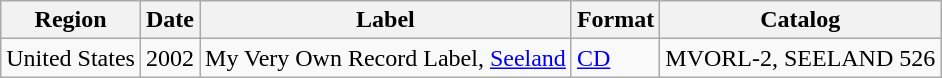<table class="wikitable">
<tr>
<th>Region</th>
<th>Date</th>
<th>Label</th>
<th>Format</th>
<th>Catalog</th>
</tr>
<tr>
<td>United States</td>
<td>2002</td>
<td>My Very Own Record Label, <a href='#'>Seeland</a></td>
<td><a href='#'>CD</a></td>
<td>MVORL-2, SEELAND 526</td>
</tr>
</table>
